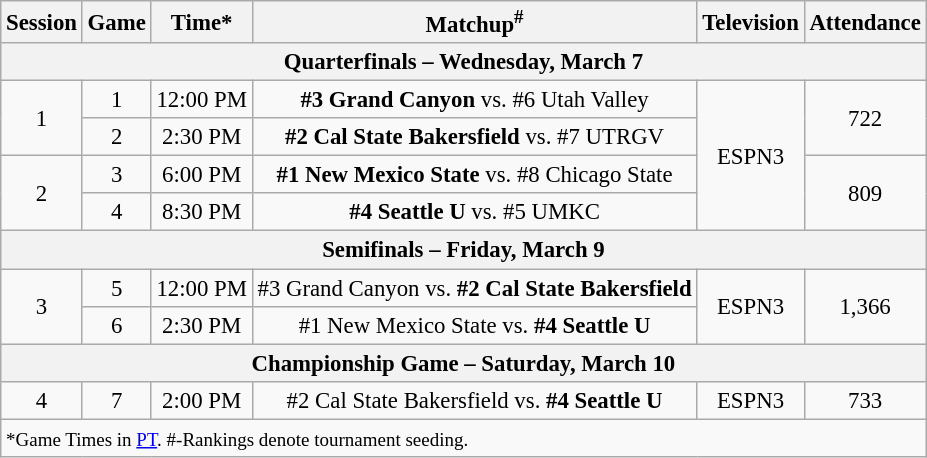<table class="wikitable" style="font-size: 95%; text-align:center;">
<tr>
<th>Session</th>
<th>Game</th>
<th>Time*</th>
<th>Matchup<sup>#</sup></th>
<th>Television</th>
<th>Attendance</th>
</tr>
<tr>
<th colspan=6>Quarterfinals – Wednesday, March 7</th>
</tr>
<tr>
<td rowspan=2>1</td>
<td>1</td>
<td>12:00 PM</td>
<td><strong>#3 Grand Canyon</strong> vs. #6 Utah Valley</td>
<td rowspan=4>ESPN3</td>
<td rowspan=2>722</td>
</tr>
<tr>
<td>2</td>
<td>2:30 PM</td>
<td><strong>#2 Cal State Bakersfield</strong> vs. #7 UTRGV</td>
</tr>
<tr>
<td rowspan=2>2</td>
<td>3</td>
<td>6:00 PM</td>
<td><strong>#1 New Mexico State</strong> vs. #8 Chicago State</td>
<td rowspan=2>809</td>
</tr>
<tr>
<td>4</td>
<td>8:30 PM</td>
<td><strong>#4 Seattle U</strong> vs. #5 UMKC</td>
</tr>
<tr>
<th colspan=6>Semifinals – Friday, March 9</th>
</tr>
<tr>
<td rowspan=2>3</td>
<td>5</td>
<td>12:00 PM</td>
<td>#3 Grand Canyon vs. <strong>#2 Cal State Bakersfield</strong></td>
<td rowspan=2>ESPN3</td>
<td rowspan=2>1,366</td>
</tr>
<tr>
<td>6</td>
<td>2:30 PM</td>
<td>#1 New Mexico State vs. <strong>#4 Seattle U</strong></td>
</tr>
<tr>
<th colspan=6>Championship Game – Saturday, March 10</th>
</tr>
<tr>
<td>4</td>
<td>7</td>
<td>2:00 PM</td>
<td>#2 Cal State Bakersfield vs. <strong>#4 Seattle U</strong></td>
<td>ESPN3</td>
<td>733</td>
</tr>
<tr>
<td colspan=6 style="text-align:left;"><small>*Game Times in <a href='#'>PT</a>. #-Rankings denote tournament seeding.</small></td>
</tr>
</table>
